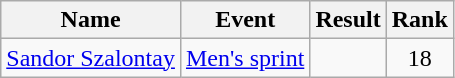<table class="wikitable sortable">
<tr>
<th>Name</th>
<th>Event</th>
<th>Result</th>
<th>Rank</th>
</tr>
<tr>
<td><a href='#'>Sandor Szalontay</a></td>
<td><a href='#'>Men's sprint</a></td>
<td></td>
<td align=center>18</td>
</tr>
</table>
